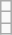<table class="wikitable">
<tr>
<td></td>
</tr>
<tr>
<td></td>
</tr>
<tr>
<td></td>
</tr>
</table>
